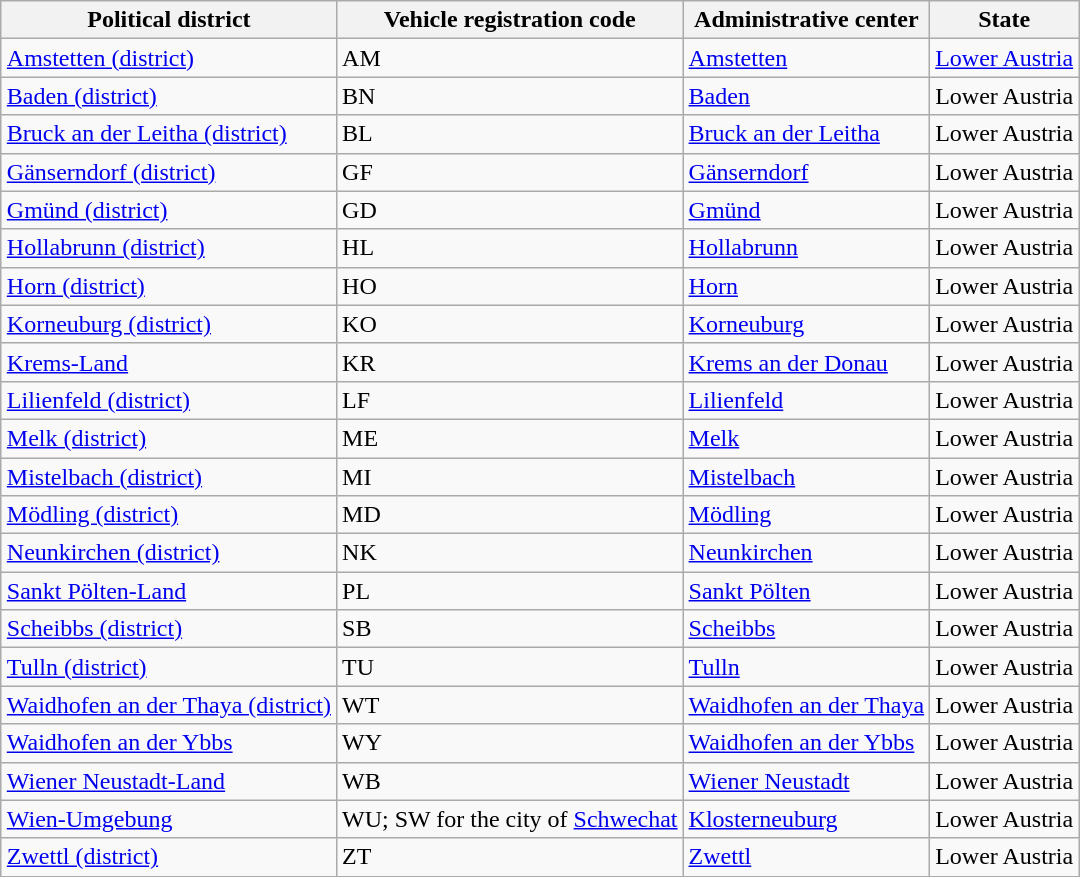<table class="wikitable sortable" style="margin:1em auto;">
<tr>
<th>Political district</th>
<th>Vehicle registration code</th>
<th>Administrative center</th>
<th>State</th>
</tr>
<tr>
<td><a href='#'>Amstetten (district)</a></td>
<td>AM</td>
<td><a href='#'>Amstetten</a></td>
<td><a href='#'>Lower Austria</a></td>
</tr>
<tr>
<td><a href='#'>Baden (district)</a></td>
<td>BN</td>
<td><a href='#'>Baden</a></td>
<td>Lower Austria</td>
</tr>
<tr>
<td><a href='#'>Bruck an der Leitha (district)</a></td>
<td>BL</td>
<td><a href='#'>Bruck an der Leitha</a></td>
<td>Lower Austria</td>
</tr>
<tr>
<td><a href='#'>Gänserndorf (district)</a></td>
<td>GF</td>
<td><a href='#'>Gänserndorf</a></td>
<td>Lower Austria</td>
</tr>
<tr>
<td><a href='#'>Gmünd (district)</a></td>
<td>GD</td>
<td><a href='#'>Gmünd</a></td>
<td>Lower Austria</td>
</tr>
<tr>
<td><a href='#'>Hollabrunn (district)</a></td>
<td>HL</td>
<td><a href='#'>Hollabrunn</a></td>
<td>Lower Austria</td>
</tr>
<tr>
<td><a href='#'>Horn (district)</a></td>
<td>HO</td>
<td><a href='#'>Horn</a></td>
<td>Lower Austria</td>
</tr>
<tr>
<td><a href='#'>Korneuburg (district)</a></td>
<td>KO</td>
<td><a href='#'>Korneuburg</a></td>
<td>Lower Austria</td>
</tr>
<tr>
<td><a href='#'>Krems-Land</a></td>
<td>KR</td>
<td><a href='#'>Krems an der Donau</a></td>
<td>Lower Austria</td>
</tr>
<tr>
<td><a href='#'>Lilienfeld (district)</a></td>
<td>LF</td>
<td><a href='#'>Lilienfeld</a></td>
<td>Lower Austria</td>
</tr>
<tr>
<td><a href='#'>Melk (district)</a></td>
<td>ME</td>
<td><a href='#'>Melk</a></td>
<td>Lower Austria</td>
</tr>
<tr>
<td><a href='#'>Mistelbach (district)</a></td>
<td>MI</td>
<td><a href='#'>Mistelbach</a></td>
<td>Lower Austria</td>
</tr>
<tr>
<td><a href='#'>Mödling (district)</a></td>
<td>MD</td>
<td><a href='#'>Mödling</a></td>
<td>Lower Austria</td>
</tr>
<tr>
<td><a href='#'>Neunkirchen (district)</a></td>
<td>NK</td>
<td><a href='#'>Neunkirchen</a></td>
<td>Lower Austria</td>
</tr>
<tr>
<td><a href='#'>Sankt Pölten-Land</a></td>
<td>PL</td>
<td><a href='#'>Sankt Pölten</a></td>
<td>Lower Austria</td>
</tr>
<tr>
<td><a href='#'>Scheibbs (district)</a></td>
<td>SB</td>
<td><a href='#'>Scheibbs</a></td>
<td>Lower Austria</td>
</tr>
<tr>
<td><a href='#'>Tulln (district)</a></td>
<td>TU</td>
<td><a href='#'>Tulln</a></td>
<td>Lower Austria</td>
</tr>
<tr>
<td><a href='#'>Waidhofen an der Thaya (district)</a></td>
<td>WT</td>
<td><a href='#'>Waidhofen an der Thaya</a></td>
<td>Lower Austria</td>
</tr>
<tr>
<td><a href='#'>Waidhofen an der Ybbs</a></td>
<td>WY</td>
<td><a href='#'>Waidhofen an der Ybbs</a></td>
<td>Lower Austria</td>
</tr>
<tr>
<td><a href='#'>Wiener Neustadt-Land</a></td>
<td>WB</td>
<td><a href='#'>Wiener Neustadt</a></td>
<td>Lower Austria</td>
</tr>
<tr>
<td><a href='#'>Wien-Umgebung</a></td>
<td>WU; SW for the city of <a href='#'>Schwechat</a></td>
<td><a href='#'>Klosterneuburg</a></td>
<td>Lower Austria</td>
</tr>
<tr>
<td><a href='#'>Zwettl (district)</a></td>
<td>ZT</td>
<td><a href='#'>Zwettl</a></td>
<td>Lower Austria</td>
</tr>
</table>
